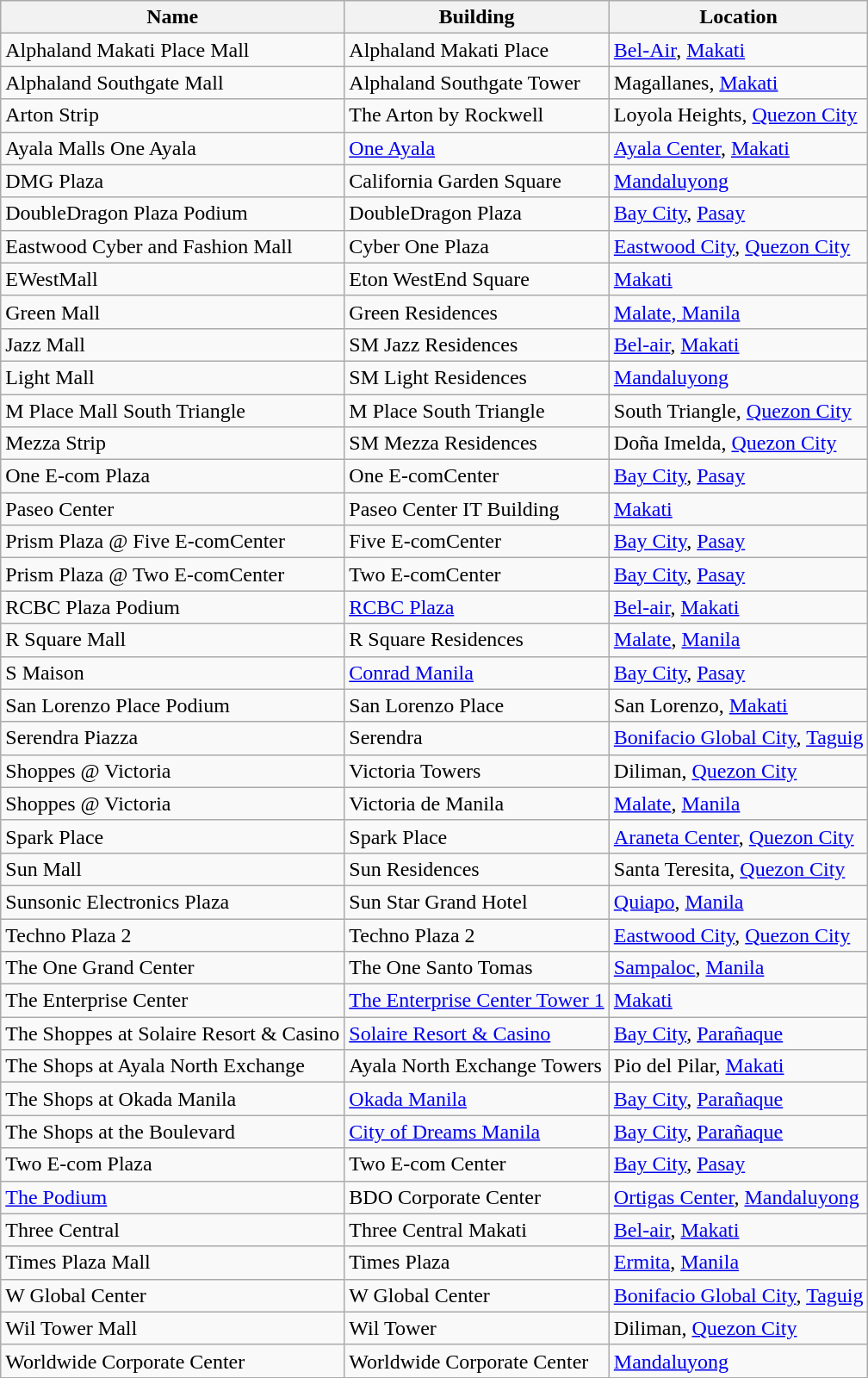<table class="wikitable sortable">
<tr>
<th>Name</th>
<th>Building</th>
<th>Location</th>
</tr>
<tr>
<td>Alphaland Makati Place Mall</td>
<td>Alphaland Makati Place</td>
<td><a href='#'>Bel-Air</a>, <a href='#'>Makati</a></td>
</tr>
<tr>
<td>Alphaland Southgate Mall</td>
<td>Alphaland Southgate Tower</td>
<td data-sort-value="Makati, Magallanes Village">Magallanes, <a href='#'>Makati</a></td>
</tr>
<tr>
<td>Arton Strip</td>
<td>The Arton by Rockwell</td>
<td data-sort-value="Quezon City">Loyola Heights, <a href='#'>Quezon City</a></td>
</tr>
<tr>
<td>Ayala Malls One Ayala</td>
<td><a href='#'>One Ayala</a></td>
<td data-sort-value="Makati, Ayala Center"><a href='#'>Ayala Center</a>, <a href='#'>Makati</a></td>
</tr>
<tr>
<td>DMG Plaza</td>
<td>California Garden Square</td>
<td><a href='#'>Mandaluyong</a></td>
</tr>
<tr>
<td>DoubleDragon Plaza Podium</td>
<td>DoubleDragon Plaza</td>
<td data-sort-value="Pasay, Bay City"><a href='#'>Bay City</a>, <a href='#'>Pasay</a></td>
</tr>
<tr>
<td>Eastwood Cyber and Fashion Mall</td>
<td>Cyber One Plaza</td>
<td data-sort-value="Quezon City, Eastwood City"><a href='#'>Eastwood City</a>, <a href='#'>Quezon City</a></td>
</tr>
<tr>
<td>EWestMall</td>
<td>Eton WestEnd Square</td>
<td><a href='#'>Makati</a></td>
</tr>
<tr>
<td>Green Mall</td>
<td>Green Residences</td>
<td><a href='#'>Malate, Manila</a></td>
</tr>
<tr>
<td>Jazz Mall</td>
<td>SM Jazz Residences</td>
<td><a href='#'>Bel-air</a>, <a href='#'>Makati</a></td>
</tr>
<tr>
<td>Light Mall</td>
<td>SM Light Residences</td>
<td><a href='#'>Mandaluyong</a></td>
</tr>
<tr>
<td>M Place Mall South Triangle</td>
<td>M Place South Triangle</td>
<td data-sort-value="Quezon City">South Triangle, <a href='#'>Quezon City</a></td>
</tr>
<tr>
<td>Mezza Strip</td>
<td>SM Mezza Residences</td>
<td data-sort-value="Quezon City, Dona Imelda">Doña Imelda, <a href='#'>Quezon City</a></td>
</tr>
<tr>
<td>One E-com Plaza</td>
<td>One E-comCenter</td>
<td data-sort-value="Pasay, Mall of Asia Complex"><a href='#'>Bay City</a>, <a href='#'>Pasay</a></td>
</tr>
<tr>
<td>Paseo Center</td>
<td>Paseo Center IT Building</td>
<td><a href='#'>Makati</a></td>
</tr>
<tr>
<td>Prism Plaza @ Five E-comCenter</td>
<td>Five E-comCenter</td>
<td data-sort-value="Pasay, Mall of Asia Complex"><a href='#'>Bay City</a>, <a href='#'>Pasay</a></td>
</tr>
<tr>
<td>Prism Plaza @ Two E-comCenter</td>
<td>Two E-comCenter</td>
<td data-sort-value="Pasay, Mall of Asia Complex"><a href='#'>Bay City</a>, <a href='#'>Pasay</a></td>
</tr>
<tr>
<td>RCBC Plaza Podium</td>
<td><a href='#'>RCBC Plaza</a></td>
<td><a href='#'>Bel-air</a>, <a href='#'>Makati</a></td>
</tr>
<tr>
<td>R Square Mall</td>
<td>R Square Residences</td>
<td><a href='#'>Malate</a>, <a href='#'>Manila</a></td>
</tr>
<tr>
<td>S Maison</td>
<td><a href='#'>Conrad Manila</a></td>
<td data-sort-value="Pasay, Mall of Asia Complex"><a href='#'>Bay City</a>, <a href='#'>Pasay</a></td>
</tr>
<tr>
<td>San Lorenzo Place Podium</td>
<td>San Lorenzo Place</td>
<td>San Lorenzo, <a href='#'>Makati</a></td>
</tr>
<tr>
<td>Serendra Piazza</td>
<td>Serendra</td>
<td data-sort-value="Taguig, Bonifacio Global City"><a href='#'>Bonifacio Global City</a>, <a href='#'>Taguig</a></td>
</tr>
<tr>
<td>Shoppes @ Victoria</td>
<td>Victoria Towers</td>
<td data-sort-value="Quezon City, Diliman">Diliman, <a href='#'>Quezon City</a></td>
</tr>
<tr>
<td>Shoppes @ Victoria</td>
<td>Victoria de Manila</td>
<td><a href='#'>Malate</a>, <a href='#'>Manila</a></td>
</tr>
<tr>
<td>Spark Place</td>
<td>Spark Place</td>
<td data-sort-value="Quezon City, Socorro"><a href='#'>Araneta Center</a>, <a href='#'>Quezon City</a></td>
</tr>
<tr>
<td>Sun Mall</td>
<td>Sun Residences</td>
<td data-sort-value="Quezon City, Santa Teresita">Santa Teresita, <a href='#'>Quezon City</a></td>
</tr>
<tr>
<td>Sunsonic Electronics Plaza</td>
<td>Sun Star Grand Hotel</td>
<td data-sort-value="Manila, Quiapo"><a href='#'>Quiapo</a>, <a href='#'>Manila</a></td>
</tr>
<tr>
<td>Techno Plaza 2</td>
<td>Techno Plaza 2</td>
<td><a href='#'>Eastwood City</a>, <a href='#'>Quezon City</a></td>
</tr>
<tr>
<td>The One Grand Center</td>
<td>The One Santo Tomas</td>
<td><a href='#'>Sampaloc</a>, <a href='#'>Manila</a></td>
</tr>
<tr>
<td>The Enterprise Center</td>
<td><a href='#'>The Enterprise Center Tower 1</a></td>
<td><a href='#'>Makati</a></td>
</tr>
<tr>
<td>The Shoppes at Solaire Resort & Casino</td>
<td><a href='#'>Solaire Resort & Casino</a></td>
<td data-sort-value="Paranaque, Entertainment City"><a href='#'>Bay City</a>, <a href='#'>Parañaque</a></td>
</tr>
<tr>
<td>The Shops at Ayala North Exchange</td>
<td>Ayala North Exchange Towers</td>
<td data-sort-value="Makati">Pio del Pilar, <a href='#'>Makati</a></td>
</tr>
<tr>
<td>The Shops at Okada Manila</td>
<td><a href='#'>Okada Manila</a></td>
<td data-sort-value="Paranaque, Entertainment City"><a href='#'>Bay City</a>, <a href='#'>Parañaque</a></td>
</tr>
<tr>
<td>The Shops at the Boulevard</td>
<td><a href='#'>City of Dreams Manila</a></td>
<td data-sort-value="Paranaque, Entertainment City"><a href='#'>Bay City</a>, <a href='#'>Parañaque</a></td>
</tr>
<tr>
<td>Two E-com Plaza</td>
<td>Two E-com Center</td>
<td data-sort-value="Pasay, Mall of Asia Complex"><a href='#'>Bay City</a>, <a href='#'>Pasay</a></td>
</tr>
<tr>
<td><a href='#'>The Podium</a></td>
<td>BDO Corporate Center</td>
<td data-sort-value="Mandaluyong, Wack Wack-Greenhills East"><a href='#'>Ortigas Center</a>, <a href='#'>Mandaluyong</a></td>
</tr>
<tr>
<td>Three Central</td>
<td>Three Central Makati</td>
<td><a href='#'>Bel-air</a>, <a href='#'>Makati</a></td>
</tr>
<tr>
<td>Times Plaza Mall</td>
<td>Times Plaza</td>
<td data-sort-value="Manila, Ermita"><a href='#'>Ermita</a>, <a href='#'>Manila</a></td>
</tr>
<tr>
<td>W Global Center</td>
<td>W Global Center</td>
<td data-sort-value="Taguig, Bonifacio Global City"><a href='#'>Bonifacio Global City</a>, <a href='#'>Taguig</a></td>
</tr>
<tr>
<td>Wil Tower Mall</td>
<td>Wil Tower</td>
<td data-sort-value="Quezon City, Diliman">Diliman, <a href='#'>Quezon City</a></td>
</tr>
<tr>
<td>Worldwide Corporate Center</td>
<td>Worldwide Corporate Center</td>
<td data-sort-value="Mandaluyong"><a href='#'>Mandaluyong</a></td>
</tr>
</table>
